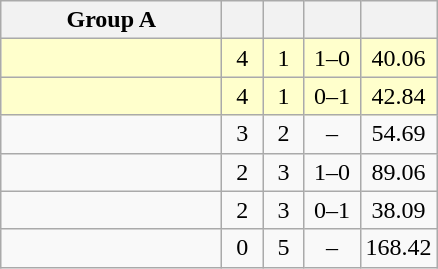<table class=wikitable style="text-align:center;">
<tr>
<th width=140>Group A</th>
<th width=20></th>
<th width=20></th>
<th width=30></th>
<th width=20></th>
</tr>
<tr bgcolor=#ffffcc>
<td style="text-align:left;"></td>
<td>4</td>
<td>1</td>
<td>1–0</td>
<td>40.06</td>
</tr>
<tr bgcolor=#ffffcc>
<td style="text-align:left;"></td>
<td>4</td>
<td>1</td>
<td>0–1</td>
<td>42.84</td>
</tr>
<tr>
<td style="text-align:left;"></td>
<td>3</td>
<td>2</td>
<td>–</td>
<td>54.69</td>
</tr>
<tr>
<td style="text-align:left;"></td>
<td>2</td>
<td>3</td>
<td>1–0</td>
<td>89.06</td>
</tr>
<tr>
<td style="text-align:left;"></td>
<td>2</td>
<td>3</td>
<td>0–1</td>
<td>38.09</td>
</tr>
<tr>
<td style="text-align:left;"></td>
<td>0</td>
<td>5</td>
<td>–</td>
<td>168.42</td>
</tr>
</table>
